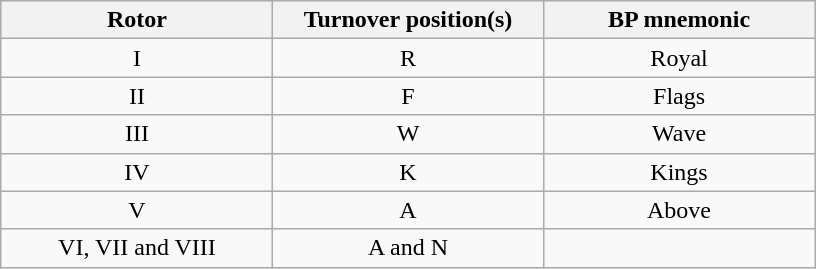<table class="wikitable" style="margin: 1em auto 1em auto">
<tr>
<th style="width:130pt;">Rotor</th>
<th style="width:130pt;">Turnover position(s)</th>
<th style="width:130pt;">BP mnemonic</th>
</tr>
<tr style="text-align:center;">
<td>I</td>
<td style="text-align:center;">R</td>
<td style="text-align:center;">Royal</td>
</tr>
<tr style="text-align:center;">
<td>II</td>
<td style="text-align:center;">F</td>
<td style="text-align:center;">Flags</td>
</tr>
<tr style="text-align:center;">
<td>III</td>
<td style="text-align:center;">W</td>
<td style="text-align:center;">Wave</td>
</tr>
<tr style="text-align:center;">
<td>IV</td>
<td style="text-align:center;">K</td>
<td style="text-align:center;">Kings</td>
</tr>
<tr style="text-align:center;">
<td>V</td>
<td style="text-align:center;">A</td>
<td style="text-align:center;">Above</td>
</tr>
<tr>
<td style="text-align:center;">VI, VII and VIII</td>
<td style="text-align:center;">A and N</td>
<td></td>
</tr>
</table>
